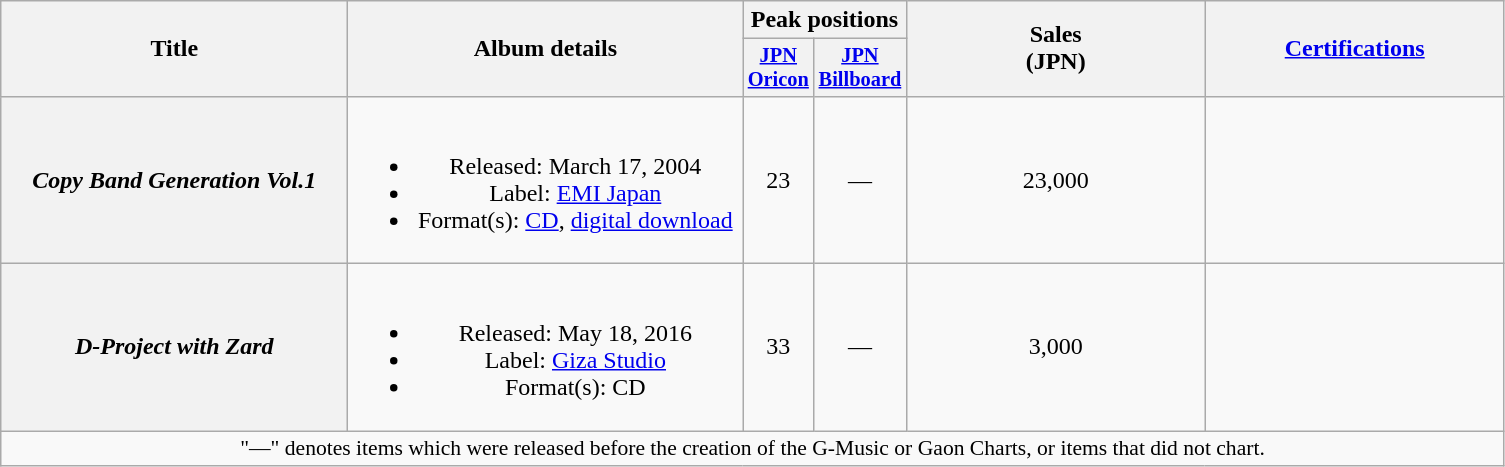<table class="wikitable plainrowheaders" style="text-align:center;">
<tr>
<th style="width:14em;" rowspan="2">Title</th>
<th style="width:16em;" rowspan="2">Album details</th>
<th colspan="2">Peak positions</th>
<th style="width:12em;" rowspan="2">Sales<br>(JPN)</th>
<th style="width:12em;" rowspan="2"><a href='#'>Certifications</a></th>
</tr>
<tr>
<th style="width:3em;font-size:85%"><a href='#'>JPN<br>Oricon</a><br></th>
<th style="width:3em;font-size:85%"><a href='#'>JPN<br>Billboard</a><br></th>
</tr>
<tr>
<th scope="row"><em>Copy Band Generation Vol.1</em></th>
<td><br><ul><li>Released: March 17, 2004</li><li>Label: <a href='#'>EMI Japan</a></li><li>Format(s): <a href='#'>CD</a>, <a href='#'>digital download</a></li></ul></td>
<td>23</td>
<td>—</td>
<td>23,000</td>
<td style="text-align:left;"></td>
</tr>
<tr>
<th scope="row"><em>D-Project with Zard</em></th>
<td><br><ul><li>Released: May 18, 2016</li><li>Label: <a href='#'>Giza Studio</a></li><li>Format(s): CD</li></ul></td>
<td>33</td>
<td>—</td>
<td>3,000</td>
<td style="text-align:left;"></td>
</tr>
<tr>
<td colspan="9"  style="text-align:center; font-size:90%;">"—" denotes items which were released before the creation of the G-Music or Gaon Charts, or items that did not chart.</td>
</tr>
</table>
